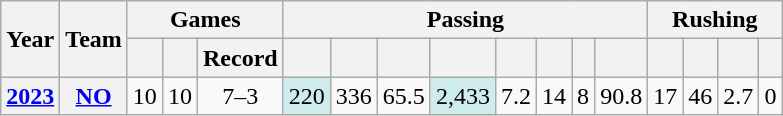<table class="wikitable" style="text-align:center;">
<tr>
<th rowspan="2">Year</th>
<th rowspan="2">Team</th>
<th colspan="3">Games</th>
<th colspan="8">Passing</th>
<th colspan="4">Rushing</th>
</tr>
<tr>
<th></th>
<th></th>
<th>Record</th>
<th></th>
<th></th>
<th></th>
<th></th>
<th></th>
<th></th>
<th></th>
<th></th>
<th></th>
<th></th>
<th></th>
<th></th>
</tr>
<tr>
<th><a href='#'>2023</a></th>
<th><a href='#'>NO</a></th>
<td>10</td>
<td>10</td>
<td>7–3</td>
<td style="background:#cfecec;">220</td>
<td>336</td>
<td>65.5</td>
<td style="background:#cfecec;">2,433</td>
<td>7.2</td>
<td>14</td>
<td>8</td>
<td>90.8</td>
<td>17</td>
<td>46</td>
<td>2.7</td>
<td>0</td>
</tr>
</table>
